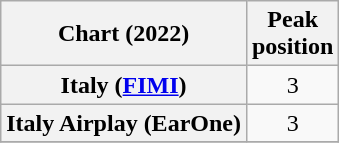<table class="wikitable sortable plainrowheaders" style="text-align:center;">
<tr>
<th>Chart (2022)</th>
<th>Peak<br>position</th>
</tr>
<tr>
<th scope="row">Italy (<a href='#'>FIMI</a>)</th>
<td>3</td>
</tr>
<tr>
<th scope="row">Italy Airplay (EarOne)</th>
<td>3</td>
</tr>
<tr>
</tr>
</table>
